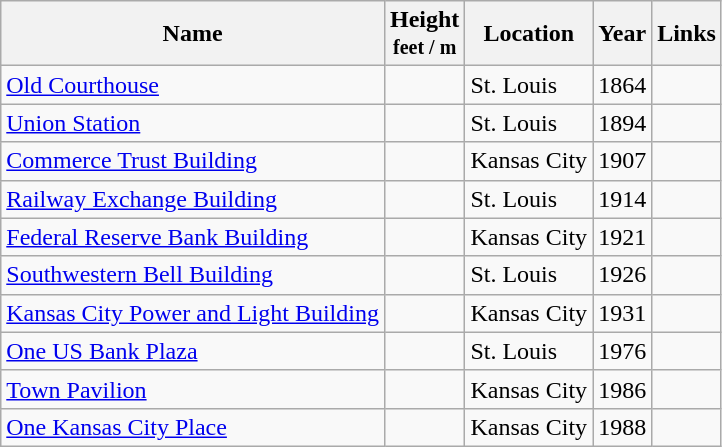<table class="wikitable sortable">
<tr>
<th>Name</th>
<th>Height<br><small>feet / m</small></th>
<th>Location</th>
<th>Year</th>
<th>Links</th>
</tr>
<tr>
<td><a href='#'>Old Courthouse</a></td>
<td></td>
<td>St. Louis</td>
<td>1864</td>
<td></td>
</tr>
<tr>
<td><a href='#'>Union Station</a></td>
<td></td>
<td>St. Louis</td>
<td>1894</td>
<td></td>
</tr>
<tr>
<td><a href='#'>Commerce Trust Building</a></td>
<td></td>
<td>Kansas City</td>
<td>1907</td>
<td></td>
</tr>
<tr>
<td><a href='#'>Railway Exchange Building</a></td>
<td></td>
<td>St. Louis</td>
<td>1914</td>
<td></td>
</tr>
<tr>
<td><a href='#'>Federal Reserve Bank Building</a></td>
<td></td>
<td>Kansas City</td>
<td>1921</td>
<td></td>
</tr>
<tr>
<td><a href='#'>Southwestern Bell Building</a></td>
<td></td>
<td>St. Louis</td>
<td>1926</td>
<td></td>
</tr>
<tr>
<td><a href='#'>Kansas City Power and Light Building</a></td>
<td></td>
<td>Kansas City</td>
<td>1931</td>
<td></td>
</tr>
<tr>
<td><a href='#'>One US Bank Plaza</a></td>
<td></td>
<td>St. Louis</td>
<td>1976</td>
<td></td>
</tr>
<tr>
<td><a href='#'>Town Pavilion</a></td>
<td></td>
<td>Kansas City</td>
<td>1986</td>
<td></td>
</tr>
<tr>
<td><a href='#'>One Kansas City Place</a></td>
<td></td>
<td>Kansas City</td>
<td>1988</td>
<td></td>
</tr>
</table>
